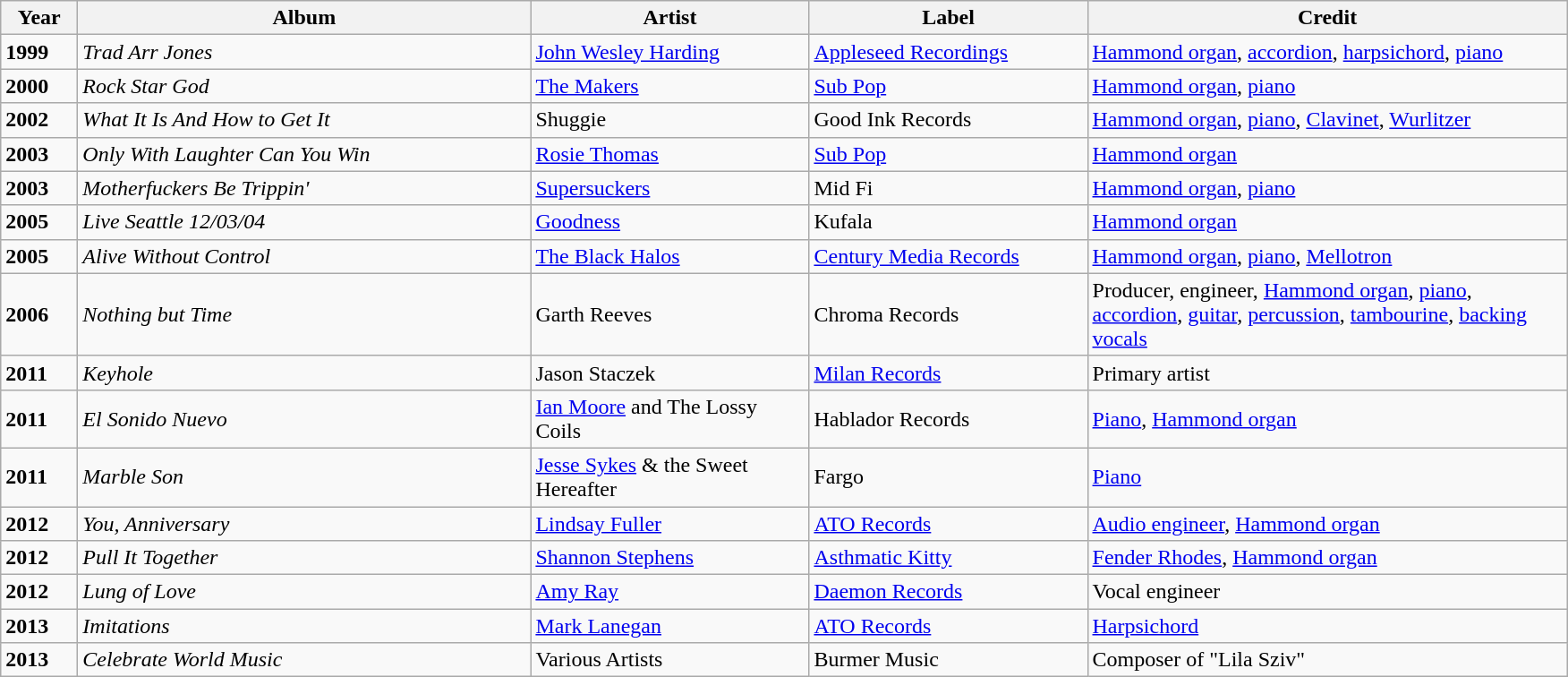<table class="wikitable sortable">
<tr>
<th width="50">Year</th>
<th width="330">Album</th>
<th width="200">Artist</th>
<th width="200">Label</th>
<th width="350">Credit</th>
</tr>
<tr>
<td rowspan="1"><strong>1999</strong></td>
<td><em>Trad Arr Jones</em></td>
<td><a href='#'>John Wesley Harding</a></td>
<td><a href='#'>Appleseed Recordings</a></td>
<td><a href='#'>Hammond organ</a>, <a href='#'>accordion</a>, <a href='#'>harpsichord</a>, <a href='#'>piano</a></td>
</tr>
<tr>
<td rowspan="1"><strong>2000</strong></td>
<td><em>Rock Star God</em></td>
<td><a href='#'>The Makers</a></td>
<td><a href='#'>Sub Pop</a></td>
<td><a href='#'>Hammond organ</a>, <a href='#'>piano</a></td>
</tr>
<tr>
<td rowspan="1"><strong>2002</strong></td>
<td><em>What It Is And How to Get It</em></td>
<td>Shuggie</td>
<td>Good Ink Records</td>
<td><a href='#'>Hammond organ</a>, <a href='#'>piano</a>, <a href='#'>Clavinet</a>, <a href='#'>Wurlitzer</a></td>
</tr>
<tr>
<td rowspan="1"><strong>2003</strong></td>
<td><em>Only With Laughter Can You Win</em></td>
<td><a href='#'>Rosie Thomas</a></td>
<td><a href='#'>Sub Pop</a></td>
<td><a href='#'>Hammond organ</a></td>
</tr>
<tr>
<td rowspan="1"><strong>2003</strong></td>
<td><em>Motherfuckers Be Trippin' </em></td>
<td><a href='#'>Supersuckers</a></td>
<td>Mid Fi</td>
<td><a href='#'>Hammond organ</a>, <a href='#'>piano</a></td>
</tr>
<tr>
<td rowspan="1"><strong>2005</strong></td>
<td><em>Live Seattle 12/03/04</em></td>
<td><a href='#'>Goodness</a></td>
<td>Kufala</td>
<td><a href='#'>Hammond organ</a></td>
</tr>
<tr>
<td rowspan="1"><strong>2005</strong></td>
<td><em>Alive Without Control</em></td>
<td><a href='#'>The Black Halos</a></td>
<td><a href='#'>Century Media Records</a></td>
<td><a href='#'>Hammond organ</a>, <a href='#'>piano</a>, <a href='#'>Mellotron</a></td>
</tr>
<tr>
<td rowspan="1"><strong>2006</strong></td>
<td><em>Nothing but Time</em></td>
<td>Garth Reeves</td>
<td>Chroma Records</td>
<td>Producer, engineer, <a href='#'>Hammond organ</a>, <a href='#'>piano</a>, <a href='#'>accordion</a>, <a href='#'>guitar</a>, <a href='#'>percussion</a>, <a href='#'>tambourine</a>, <a href='#'>backing vocals</a></td>
</tr>
<tr>
<td rowspan="1"><strong>2011</strong></td>
<td><em>Keyhole</em></td>
<td>Jason Staczek</td>
<td><a href='#'>Milan Records</a></td>
<td>Primary artist</td>
</tr>
<tr>
<td rowspan="1"><strong>2011</strong></td>
<td><em>El Sonido Nuevo</em></td>
<td><a href='#'>Ian Moore</a> and The Lossy Coils</td>
<td>Hablador Records</td>
<td><a href='#'>Piano</a>, <a href='#'>Hammond organ</a></td>
</tr>
<tr>
<td rowspan="1"><strong>2011</strong></td>
<td><em>Marble Son</em></td>
<td><a href='#'>Jesse Sykes</a> & the Sweet Hereafter</td>
<td>Fargo</td>
<td><a href='#'>Piano</a></td>
</tr>
<tr>
<td rowspan="1"><strong>2012</strong></td>
<td><em>You, Anniversary</em></td>
<td><a href='#'>Lindsay Fuller</a></td>
<td><a href='#'>ATO Records</a></td>
<td><a href='#'>Audio engineer</a>, <a href='#'>Hammond organ</a></td>
</tr>
<tr>
<td rowspan="1"><strong>2012</strong></td>
<td><em>Pull It Together</em></td>
<td><a href='#'>Shannon Stephens</a></td>
<td><a href='#'>Asthmatic Kitty</a></td>
<td><a href='#'>Fender Rhodes</a>, <a href='#'>Hammond organ</a></td>
</tr>
<tr>
<td rowspan="1"><strong>2012</strong></td>
<td><em>Lung of Love</em></td>
<td><a href='#'>Amy Ray</a></td>
<td><a href='#'>Daemon Records</a></td>
<td>Vocal engineer</td>
</tr>
<tr>
<td rowspan="1"><strong>2013</strong></td>
<td><em>Imitations</em></td>
<td><a href='#'>Mark Lanegan</a></td>
<td><a href='#'>ATO Records</a></td>
<td><a href='#'>Harpsichord</a></td>
</tr>
<tr>
<td rowspan="1"><strong>2013</strong></td>
<td><em>Celebrate World Music</em></td>
<td>Various Artists</td>
<td>Burmer Music</td>
<td>Composer of "Lila Sziv"</td>
</tr>
</table>
